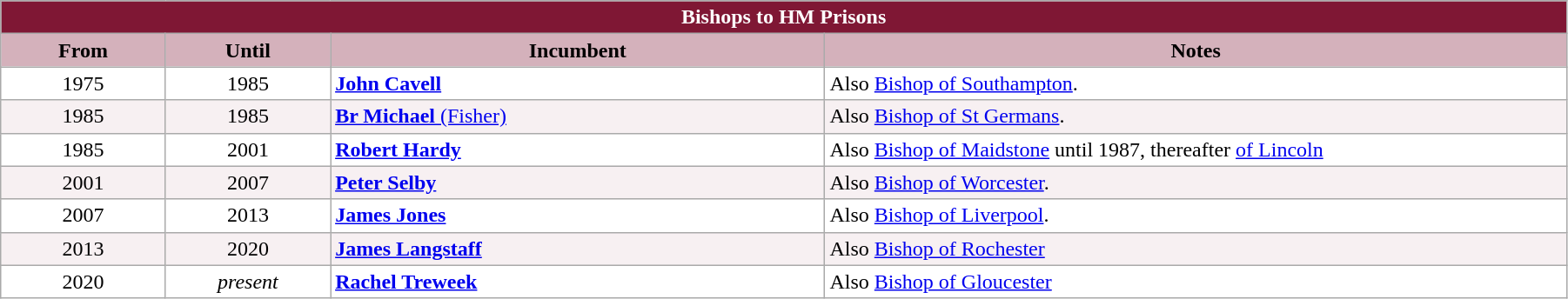<table class="wikitable" style="width:95%;" border="1" cellpadding="2">
<tr>
<th colspan="4" style="background-color: #7F1734; color: white;">Bishops to HM Prisons</th>
</tr>
<tr valign=center>
<th style="background-color: #D4B1BB" width="10%">From</th>
<th style="background-color: #D4B1BB" width="10%">Until</th>
<th style="background-color: #D4B1BB" width="30%">Incumbent</th>
<th style="background-color: #D4B1BB" width="45%">Notes</th>
</tr>
<tr valign=top bgcolor="white">
<td align=center>1975</td>
<td align=center>1985</td>
<td><strong><a href='#'>John Cavell</a></strong></td>
<td>Also <a href='#'>Bishop of Southampton</a>.</td>
</tr>
<tr valign=top bgcolor="#F7F0F2">
<td align=center>1985</td>
<td align=center>1985</td>
<td><a href='#'><strong>Br Michael</strong> (Fisher)</a></td>
<td>Also <a href='#'>Bishop of St&nbsp;Germans</a>.</td>
</tr>
<tr valign=top bgcolor="white">
<td align=center>1985</td>
<td align=center>2001</td>
<td><strong><a href='#'>Robert Hardy</a></strong></td>
<td>Also <a href='#'>Bishop of Maidstone</a> until 1987, thereafter <a href='#'>of Lincoln</a></td>
</tr>
<tr valign=top bgcolor="#F7F0F2">
<td align=center>2001</td>
<td align=center>2007</td>
<td><strong><a href='#'>Peter Selby</a></strong></td>
<td>Also <a href='#'>Bishop of Worcester</a>.</td>
</tr>
<tr valign=top bgcolor="white">
<td align=center>2007</td>
<td align=center>2013</td>
<td><strong><a href='#'>James Jones</a></strong></td>
<td>Also <a href='#'>Bishop of Liverpool</a>.</td>
</tr>
<tr valign=top bgcolor="#F7F0F2">
<td align=center>2013</td>
<td align=center>2020</td>
<td><strong><a href='#'>James Langstaff</a></strong></td>
<td>Also <a href='#'>Bishop of Rochester</a></td>
</tr>
<tr valign=top bgcolor="white">
<td align=center>2020</td>
<td align=center><em>present</em></td>
<td><strong><a href='#'>Rachel Treweek</a></strong></td>
<td>Also <a href='#'>Bishop of Gloucester</a></td>
</tr>
</table>
